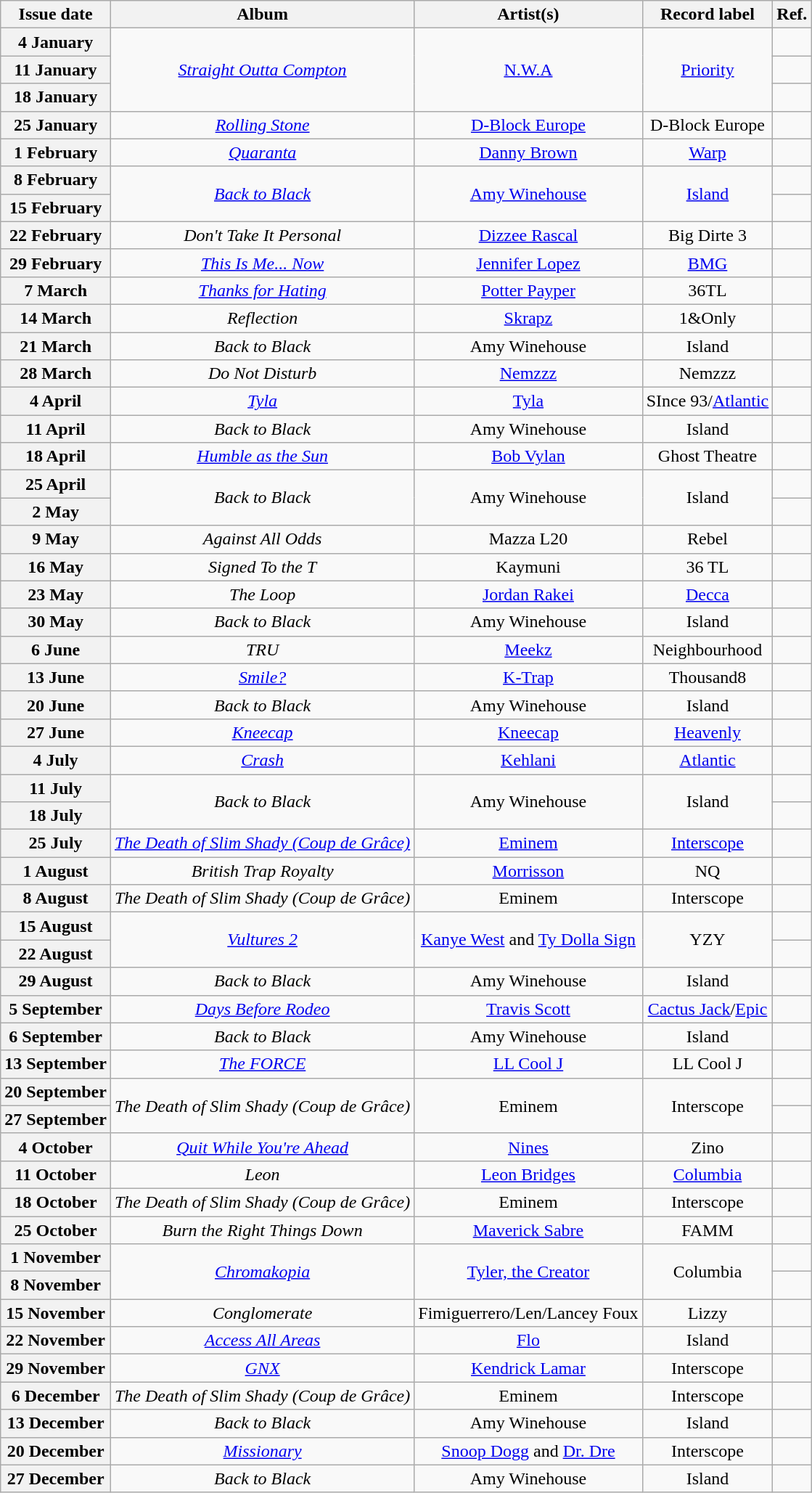<table class="wikitable plainrowheaders">
<tr>
<th scope=col>Issue date</th>
<th scope=col>Album</th>
<th scope=col>Artist(s)</th>
<th scope=col>Record label</th>
<th scope=col>Ref.</th>
</tr>
<tr>
<th scope=row>4 January</th>
<td align="center" rowspan=3><em><a href='#'>Straight Outta Compton</a></em></td>
<td align="center" rowspan=3><a href='#'>N.W.A</a></td>
<td align="Center" rowspan=3><a href='#'>Priority</a></td>
<td align="center"></td>
</tr>
<tr>
<th scope=row>11 January</th>
<td align="center"></td>
</tr>
<tr>
<th scope=row>18 January</th>
<td align="center"></td>
</tr>
<tr>
<th scope=row>25 January </th>
<td align="center"><em><a href='#'>Rolling Stone</a></em></td>
<td align="center"><a href='#'>D-Block Europe</a></td>
<td align="Center">D-Block Europe</td>
<td align="center"></td>
</tr>
<tr>
<th scope=row>1 February</th>
<td align="center"><em><a href='#'>Quaranta</a></em></td>
<td align="center"><a href='#'>Danny Brown</a></td>
<td align="Center"><a href='#'>Warp</a></td>
<td align="center"></td>
</tr>
<tr>
<th scope=row>8 February</th>
<td align="center" rowspan=2><em><a href='#'>Back to Black</a></em></td>
<td align="center" rowspan=2><a href='#'>Amy Winehouse</a></td>
<td align="Center" rowspan=2><a href='#'>Island</a></td>
<td align="center"></td>
</tr>
<tr>
<th scope=row>15 February</th>
<td align="center"></td>
</tr>
<tr>
<th scope=row>22 February</th>
<td align=center><em>Don't Take It Personal</em></td>
<td align=center><a href='#'>Dizzee Rascal</a></td>
<td align=center>Big Dirte 3</td>
<td align="center"></td>
</tr>
<tr>
<th scope=row>29 February</th>
<td align=center><em><a href='#'>This Is Me... Now</a></em></td>
<td align=center><a href='#'>Jennifer Lopez</a></td>
<td align=center><a href='#'>BMG</a></td>
<td align="center"></td>
</tr>
<tr>
<th scope=row>7 March</th>
<td align=center><em><a href='#'>Thanks for Hating</a></em></td>
<td align=center><a href='#'>Potter Payper</a></td>
<td align=center>36TL</td>
<td align="center"></td>
</tr>
<tr>
<th scope=row>14 March</th>
<td align=center><em>Reflection</em></td>
<td align=center><a href='#'>Skrapz</a></td>
<td align=center>1&Only</td>
<td align="center"></td>
</tr>
<tr>
<th scope=row>21 March</th>
<td align=center><em>Back to Black</em></td>
<td align=center>Amy Winehouse</td>
<td align=center>Island</td>
<td align="center"></td>
</tr>
<tr>
<th scope=row>28 March</th>
<td align=center><em>Do Not Disturb</em></td>
<td align=center><a href='#'>Nemzzz</a></td>
<td align=center>Nemzzz</td>
<td align="center"></td>
</tr>
<tr>
<th scope=row>4 April</th>
<td align=center><em><a href='#'>Tyla</a></em></td>
<td align=center><a href='#'>Tyla</a></td>
<td align=center>SInce 93/<a href='#'>Atlantic</a></td>
<td align="center"></td>
</tr>
<tr>
<th scope=row>11 April</th>
<td align="center"><em>Back to Black</em></td>
<td align="center">Amy Winehouse</td>
<td align="Center">Island</td>
<td align="center"></td>
</tr>
<tr>
<th scope=row>18 April</th>
<td align="center"><em><a href='#'>Humble as the Sun</a></em></td>
<td align="center"><a href='#'>Bob Vylan</a></td>
<td align="Center">Ghost Theatre</td>
<td align="center"></td>
</tr>
<tr>
<th scope=row>25 April</th>
<td align="center" rowspan=2><em>Back to Black</em></td>
<td align="center" rowspan=2>Amy Winehouse</td>
<td align="Center" rowspan=2>Island</td>
<td align="center"></td>
</tr>
<tr>
<th scope=row>2 May</th>
<td align="center"></td>
</tr>
<tr>
<th scope=row>9 May</th>
<td align="center"><em>Against All Odds</em></td>
<td align="center">Mazza L20</td>
<td align="Center">Rebel</td>
<td align="center"></td>
</tr>
<tr>
<th scope=row>16 May</th>
<td align="center"><em>Signed To the T</em></td>
<td align="center">Kaymuni</td>
<td align="Center">36 TL</td>
<td align="center"></td>
</tr>
<tr>
<th scope=row>23 May</th>
<td align="center"><em>The Loop</em></td>
<td align="center"><a href='#'>Jordan Rakei</a></td>
<td align="Center"><a href='#'>Decca</a></td>
<td align="center"></td>
</tr>
<tr>
<th scope=row>30 May</th>
<td align="center"><em>Back to Black</em></td>
<td align="center">Amy Winehouse</td>
<td align="Center">Island</td>
<td align="center"></td>
</tr>
<tr>
<th scope=row>6 June</th>
<td align="center"><em>TRU</em></td>
<td align="center"><a href='#'>Meekz</a></td>
<td align="Center">Neighbourhood</td>
<td align="center"></td>
</tr>
<tr>
<th scope=row>13 June</th>
<td align="center"><em><a href='#'>Smile?</a></em></td>
<td align="center"><a href='#'>K-Trap</a></td>
<td align="Center">Thousand8</td>
<td align="center"></td>
</tr>
<tr>
<th scope=row>20 June</th>
<td align="center"><em>Back to Black</em></td>
<td align="center">Amy Winehouse</td>
<td align="Center">Island</td>
<td align="center"></td>
</tr>
<tr>
<th scope=row>27 June</th>
<td align="center"><em><a href='#'>Kneecap</a></em></td>
<td align="center"><a href='#'>Kneecap</a></td>
<td align="Center"><a href='#'>Heavenly</a></td>
<td align="center"></td>
</tr>
<tr>
<th scope=row>4 July</th>
<td align="center"><em><a href='#'>Crash</a></em></td>
<td align="center"><a href='#'>Kehlani</a></td>
<td align="Center"><a href='#'>Atlantic</a></td>
<td align="center"></td>
</tr>
<tr>
<th scope=row>11 July</th>
<td align="center" rowspan=2><em>Back to Black</em></td>
<td align="center" rowspan=2>Amy Winehouse</td>
<td align="Center" rowspan=2>Island</td>
<td align="center"></td>
</tr>
<tr>
<th scope=row>18 July</th>
<td align="center"></td>
</tr>
<tr>
<th scope=row>25 July  </th>
<td align="center"><em><a href='#'>The Death of Slim Shady (Coup de Grâce)</a></em></td>
<td align="center"><a href='#'>Eminem</a></td>
<td align="Center"><a href='#'>Interscope</a></td>
<td align="center"></td>
</tr>
<tr>
<th scope=row>1 August</th>
<td align="center"><em>British Trap Royalty</em></td>
<td align="center"><a href='#'>Morrisson</a></td>
<td align="Center">NQ</td>
<td align="center"></td>
</tr>
<tr>
<th scope=row>8 August  </th>
<td align="center"><em>The Death of Slim Shady (Coup de Grâce)</em></td>
<td align="center">Eminem</td>
<td align="Center">Interscope</td>
<td align="center"></td>
</tr>
<tr>
<th scope=row>15 August</th>
<td align="center" rowspan=2><em><a href='#'>Vultures 2</a></em></td>
<td align="center" rowspan=2><a href='#'>Kanye West</a> and <a href='#'>Ty Dolla Sign</a></td>
<td align="Center" rowspan=2>YZY</td>
<td align="center"></td>
</tr>
<tr>
<th scope=row>22 August</th>
<td align="center"></td>
</tr>
<tr>
<th scope=row>29 August</th>
<td align="center"><em>Back to Black</em></td>
<td align="center">Amy Winehouse</td>
<td align="Center">Island</td>
<td align="center"></td>
</tr>
<tr>
<th scope=row>5 September</th>
<td align="center"><em><a href='#'>Days Before Rodeo</a></em></td>
<td align="center"><a href='#'>Travis Scott</a></td>
<td align="Center"><a href='#'>Cactus Jack</a>/<a href='#'>Epic</a></td>
<td align="center"></td>
</tr>
<tr>
<th scope=row>6 September</th>
<td align="center"><em>Back to Black</em></td>
<td align="center">Amy Winehouse</td>
<td align="Center">Island</td>
<td align="center"></td>
</tr>
<tr>
<th scope=row>13 September</th>
<td align="center"><em><a href='#'>The FORCE</a></em></td>
<td align="center"><a href='#'>LL Cool J</a></td>
<td align="Center">LL Cool J</td>
<td align="center"></td>
</tr>
<tr>
<th scope=row>20 September</th>
<td align="center" rowspan=2><em>The Death of Slim Shady (Coup de Grâce)</em></td>
<td align="center" rowspan=2>Eminem</td>
<td align="Center" rowspan=2>Interscope</td>
<td align="center"></td>
</tr>
<tr>
<th scope=row>27 September</th>
<td align="center"></td>
</tr>
<tr>
<th scope=row>4 October</th>
<td align="center"><em><a href='#'>Quit While You're Ahead</a></em></td>
<td align="center"><a href='#'>Nines</a></td>
<td align="Center">Zino</td>
<td align="center"></td>
</tr>
<tr>
<th scope=row>11 October</th>
<td align="center"><em>Leon</em></td>
<td align="center"><a href='#'>Leon Bridges</a></td>
<td align="Center"><a href='#'>Columbia</a></td>
<td align="center"></td>
</tr>
<tr>
<th scope=row>18 October</th>
<td align="center"><em>The Death of Slim Shady (Coup de Grâce)</em></td>
<td align="center">Eminem</td>
<td align="Center">Interscope</td>
<td align="center"></td>
</tr>
<tr>
<th scope=row>25 October</th>
<td align="center"><em>Burn the Right Things Down</em></td>
<td align="center"><a href='#'>Maverick Sabre</a></td>
<td align="Center">FAMM</td>
<td align="center"></td>
</tr>
<tr>
<th scope=row>1 November </th>
<td align="center" rowspan=2><em><a href='#'>Chromakopia</a></em></td>
<td align="center"rowspan=2><a href='#'>Tyler, the Creator</a></td>
<td align="center"rowspan=2>Columbia</td>
<td align="center"></td>
</tr>
<tr>
<th scope=row>8 November</th>
<td align="center"></td>
</tr>
<tr>
<th scope=row>15 November</th>
<td align="center"><em>Conglomerate</em></td>
<td align="center">Fimiguerrero/Len/Lancey Foux</td>
<td align="Center">Lizzy</td>
<td align="center"></td>
</tr>
<tr>
<th scope=row>22 November</th>
<td align="center"><em><a href='#'>Access All Areas</a></em></td>
<td align="center"><a href='#'>Flo</a></td>
<td align="Center">Island</td>
<td align="center"></td>
</tr>
<tr>
<th scope=row>29 November  </th>
<td align="center"><em><a href='#'>GNX</a></em></td>
<td align="center"><a href='#'>Kendrick Lamar</a></td>
<td align="Center">Interscope</td>
<td align="center"></td>
</tr>
<tr>
<th scope=row>6 December</th>
<td align="center"><em>The Death of Slim Shady (Coup de Grâce)</em></td>
<td align="center">Eminem</td>
<td align="Center">Interscope</td>
<td align="center"></td>
</tr>
<tr>
<th scope=row>13 December</th>
<td align="center"><em>Back to Black</em></td>
<td align="center">Amy Winehouse</td>
<td align="Center">Island</td>
<td align="center"></td>
</tr>
<tr>
<th scope=row>20 December</th>
<td align="center"><em><a href='#'>Missionary</a></em></td>
<td align="center"><a href='#'>Snoop Dogg</a> and <a href='#'>Dr. Dre</a></td>
<td align="Center">Interscope</td>
<td align="center"></td>
</tr>
<tr>
<th scope=row>27 December</th>
<td align="center"><em>Back to Black</em></td>
<td align="center">Amy Winehouse</td>
<td align="Center">Island</td>
<td align="center"></td>
</tr>
</table>
